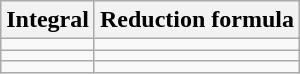<table class="wikitable">
<tr>
<th>Integral</th>
<th>Reduction formula</th>
</tr>
<tr>
<td></td>
<td></td>
</tr>
<tr>
<td></td>
<td></td>
</tr>
<tr>
<td></td>
<td></td>
</tr>
</table>
